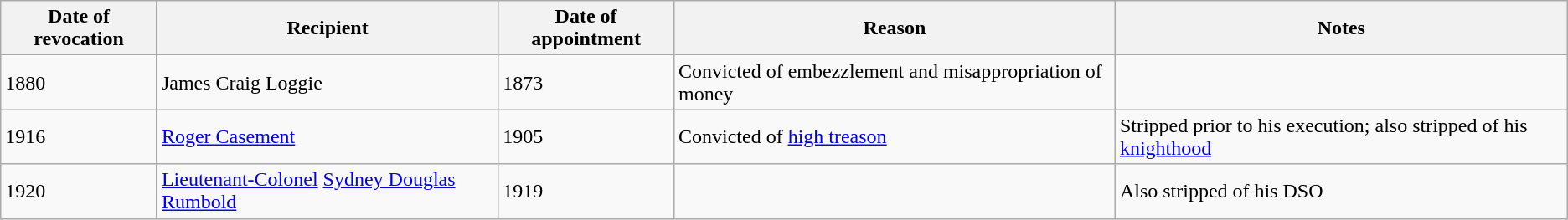<table class="wikitable">
<tr>
<th>Date of revocation</th>
<th>Recipient</th>
<th>Date of appointment</th>
<th>Reason</th>
<th>Notes</th>
</tr>
<tr>
<td>1880</td>
<td>James Craig Loggie</td>
<td>1873</td>
<td>Convicted of embezzlement and misappropriation of money</td>
<td></td>
</tr>
<tr>
<td>1916</td>
<td><a href='#'>Roger Casement</a></td>
<td>1905</td>
<td>Convicted of <a href='#'>high treason</a></td>
<td>Stripped prior to his execution; also stripped of his <a href='#'>knighthood</a></td>
</tr>
<tr>
<td>1920</td>
<td><a href='#'>Lieutenant-Colonel</a> <a href='#'>Sydney Douglas Rumbold</a></td>
<td>1919</td>
<td></td>
<td>Also stripped of his DSO</td>
</tr>
</table>
